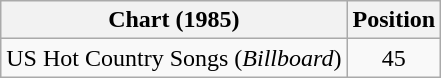<table class="wikitable">
<tr>
<th>Chart (1985)</th>
<th>Position</th>
</tr>
<tr>
<td>US Hot Country Songs (<em>Billboard</em>)</td>
<td align="center">45</td>
</tr>
</table>
